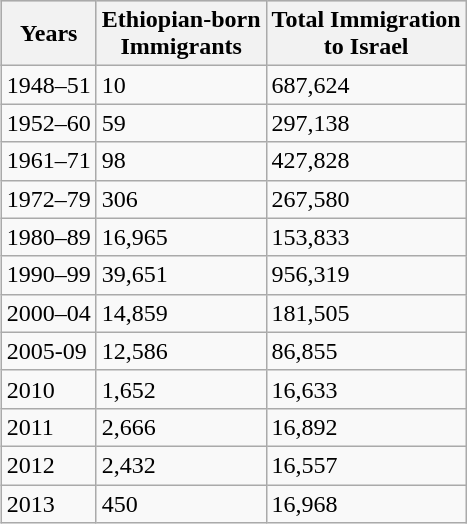<table class="wikitable" style="float:right;">
<tr style="background:#ccc;">
<th>Years</th>
<th>Ethiopian-born<br>Immigrants</th>
<th>Total Immigration<br> to Israel</th>
</tr>
<tr>
<td>1948–51</td>
<td>10</td>
<td>687,624</td>
</tr>
<tr>
<td>1952–60</td>
<td>59</td>
<td>297,138</td>
</tr>
<tr>
<td>1961–71</td>
<td>98</td>
<td>427,828</td>
</tr>
<tr>
<td>1972–79</td>
<td>306</td>
<td>267,580</td>
</tr>
<tr>
<td>1980–89</td>
<td>16,965</td>
<td>153,833</td>
</tr>
<tr>
<td>1990–99</td>
<td>39,651</td>
<td>956,319</td>
</tr>
<tr>
<td>2000–04</td>
<td>14,859</td>
<td>181,505</td>
</tr>
<tr>
<td>2005-09</td>
<td>12,586</td>
<td>86,855</td>
</tr>
<tr>
<td>2010</td>
<td>1,652</td>
<td>16,633</td>
</tr>
<tr>
<td>2011</td>
<td>2,666</td>
<td>16,892</td>
</tr>
<tr>
<td>2012</td>
<td>2,432</td>
<td>16,557</td>
</tr>
<tr>
<td>2013</td>
<td>450</td>
<td>16,968</td>
</tr>
</table>
